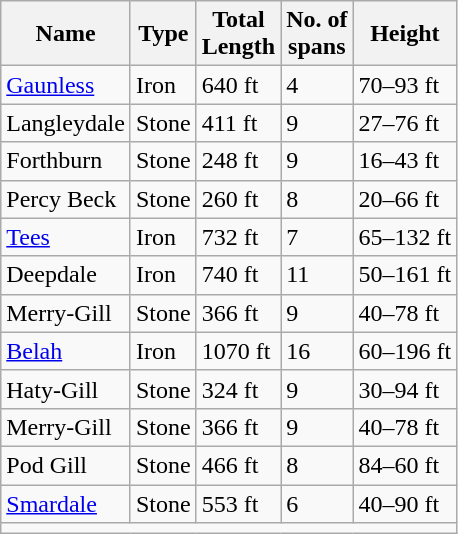<table class="wikitable">
<tr>
<th>Name</th>
<th>Type</th>
<th>Total<br>Length</th>
<th>No. of<br>spans</th>
<th>Height</th>
</tr>
<tr>
<td><a href='#'>Gaunless</a></td>
<td>Iron</td>
<td>640 ft</td>
<td>4</td>
<td>70–93 ft</td>
</tr>
<tr>
<td>Langleydale</td>
<td>Stone</td>
<td>411 ft</td>
<td>9</td>
<td>27–76 ft</td>
</tr>
<tr>
<td>Forthburn</td>
<td>Stone</td>
<td>248 ft</td>
<td>9</td>
<td>16–43 ft</td>
</tr>
<tr>
<td>Percy Beck</td>
<td>Stone</td>
<td>260 ft</td>
<td>8</td>
<td>20–66 ft</td>
</tr>
<tr>
<td><a href='#'>Tees</a></td>
<td>Iron</td>
<td>732 ft</td>
<td>7</td>
<td>65–132 ft</td>
</tr>
<tr>
<td>Deepdale</td>
<td>Iron</td>
<td>740 ft</td>
<td>11</td>
<td>50–161 ft</td>
</tr>
<tr>
<td>Merry-Gill</td>
<td>Stone</td>
<td>366 ft</td>
<td>9</td>
<td>40–78 ft</td>
</tr>
<tr>
<td><a href='#'>Belah</a></td>
<td>Iron</td>
<td>1070 ft</td>
<td>16</td>
<td>60–196 ft</td>
</tr>
<tr>
<td>Haty-Gill</td>
<td>Stone</td>
<td>324 ft</td>
<td>9</td>
<td>30–94 ft</td>
</tr>
<tr>
<td>Merry-Gill</td>
<td>Stone</td>
<td>366 ft</td>
<td>9</td>
<td>40–78 ft</td>
</tr>
<tr>
<td>Pod Gill</td>
<td>Stone</td>
<td>466 ft</td>
<td>8</td>
<td>84–60 ft</td>
</tr>
<tr>
<td><a href='#'>Smardale</a></td>
<td>Stone</td>
<td>553 ft</td>
<td>6</td>
<td>40–90 ft</td>
</tr>
<tr>
<td colspan=5></td>
</tr>
</table>
